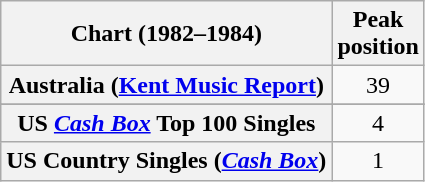<table class="wikitable sortable plainrowheaders" style="text-align:center">
<tr>
<th scope="col">Chart (1982–1984)</th>
<th scope="col">Peak<br>position</th>
</tr>
<tr>
<th scope="row">Australia (<a href='#'>Kent Music Report</a>)</th>
<td>39</td>
</tr>
<tr>
</tr>
<tr>
</tr>
<tr>
</tr>
<tr>
</tr>
<tr>
</tr>
<tr>
</tr>
<tr>
</tr>
<tr>
</tr>
<tr>
</tr>
<tr>
</tr>
<tr>
</tr>
<tr>
<th scope="row">US <em><a href='#'>Cash Box</a></em> Top 100 Singles</th>
<td>4</td>
</tr>
<tr>
<th scope="row">US Country Singles (<em><a href='#'>Cash Box</a></em>)</th>
<td>1</td>
</tr>
</table>
